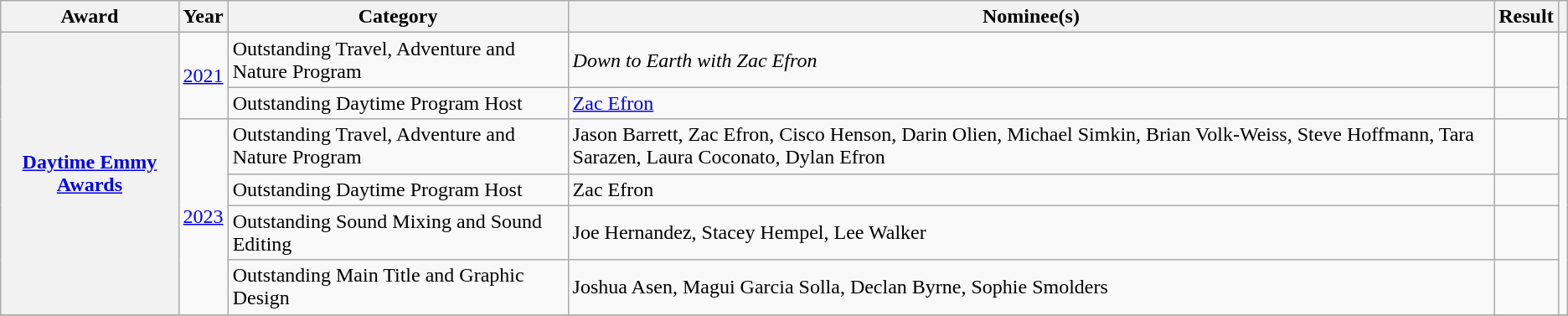<table class="wikitable plainrowheaders sortable">
<tr>
<th scope="col">Award</th>
<th scope="col">Year</th>
<th scope="col">Category</th>
<th scope="col">Nominee(s)</th>
<th scope="col">Result</th>
<th scope="col" class="unsortable"></th>
</tr>
<tr>
<th scope="row" rowspan="6"><a href='#'>Daytime Emmy Awards</a></th>
<td rowspan="2" style="text-align:center"><a href='#'>2021</a></td>
<td>Outstanding Travel, Adventure and Nature Program</td>
<td><em>Down to Earth with Zac Efron</em></td>
<td></td>
<td rowspan="2" style="text-align:center"></td>
</tr>
<tr>
<td>Outstanding Daytime Program Host</td>
<td><a href='#'>Zac Efron</a></td>
<td></td>
</tr>
<tr>
<td rowspan="4" align="center"><a href='#'>2023</a></td>
<td>Outstanding Travel, Adventure and Nature Program</td>
<td>Jason Barrett, Zac Efron, Cisco Henson, Darin Olien, Michael Simkin, Brian Volk-Weiss, Steve Hoffmann, Tara Sarazen, Laura Coconato, Dylan Efron</td>
<td></td>
<td rowspan="4" style="text-align:center"></td>
</tr>
<tr>
<td>Outstanding Daytime Program Host</td>
<td>Zac Efron</td>
<td></td>
</tr>
<tr>
<td>Outstanding Sound Mixing and Sound Editing</td>
<td>Joe Hernandez, Stacey Hempel, Lee Walker</td>
<td></td>
</tr>
<tr>
<td>Outstanding Main Title and Graphic Design</td>
<td>Joshua Asen, Magui Garcia Solla, Declan Byrne, Sophie Smolders</td>
<td></td>
</tr>
<tr>
</tr>
</table>
